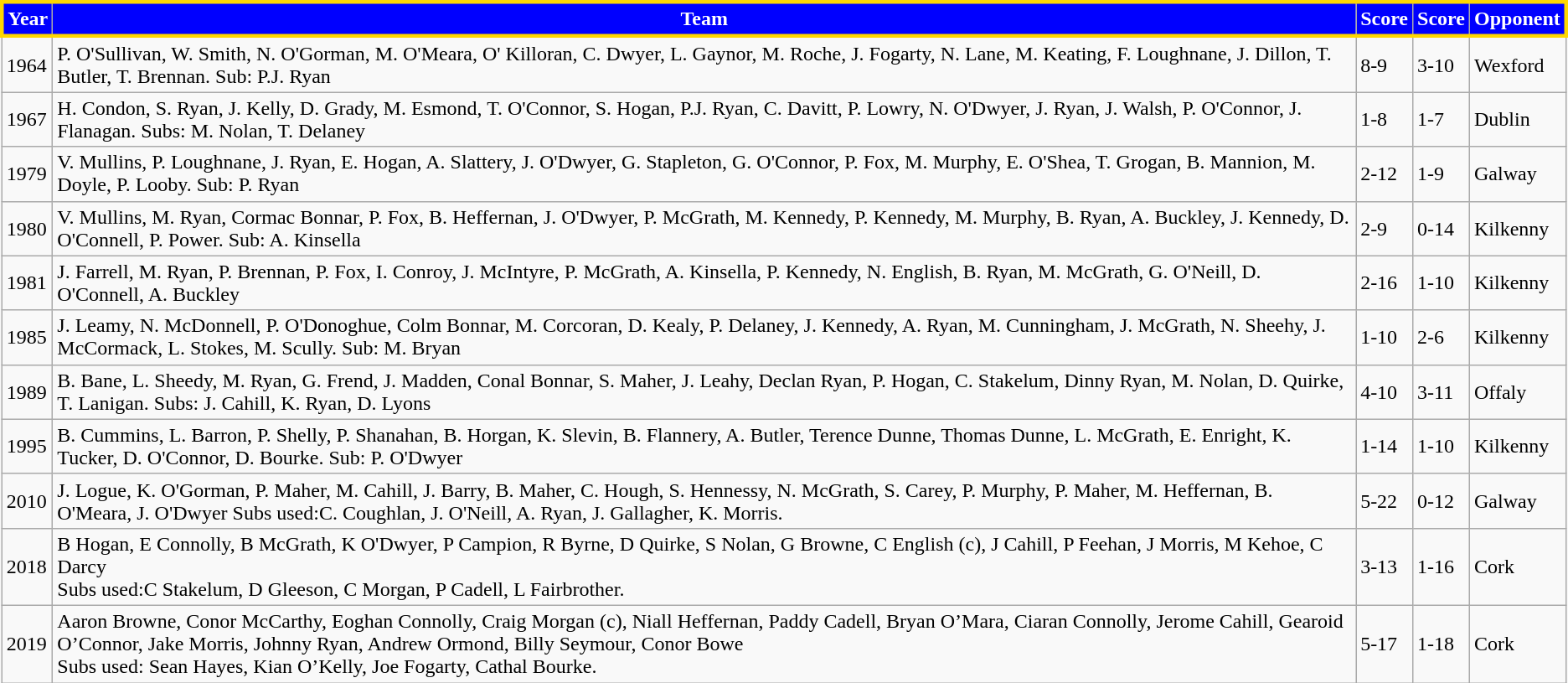<table class="wikitable">
<tr style="text-align:center;background:blue; color:white; border:3px solid gold">
<td><strong>Year</strong></td>
<td><strong>Team</strong></td>
<td><strong>Score</strong></td>
<td><strong>Score</strong></td>
<td><strong>Opponent</strong></td>
</tr>
<tr>
<td>1964</td>
<td>P. O'Sullivan, W. Smith, N. O'Gorman, M. O'Meara, O' Killoran, C. Dwyer, L. Gaynor, M. Roche, J. Fogarty, N. Lane, M. Keating, F. Loughnane, J. Dillon, T. Butler, T. Brennan. Sub: P.J. Ryan</td>
<td>8-9</td>
<td>3-10</td>
<td>Wexford</td>
</tr>
<tr>
<td>1967</td>
<td>H. Condon, S. Ryan, J. Kelly, D. Grady, M. Esmond, T. O'Connor, S. Hogan, P.J. Ryan, C. Davitt, P. Lowry, N. O'Dwyer, J. Ryan, J. Walsh, P. O'Connor, J. Flanagan. Subs: M. Nolan, T. Delaney</td>
<td>1-8</td>
<td>1-7</td>
<td>Dublin</td>
</tr>
<tr>
<td>1979</td>
<td>V. Mullins, P. Loughnane, J. Ryan, E. Hogan, A. Slattery, J. O'Dwyer, G. Stapleton, G. O'Connor, P. Fox, M. Murphy, E. O'Shea, T. Grogan, B. Mannion, M. Doyle, P. Looby. Sub: P. Ryan</td>
<td>2-12</td>
<td>1-9</td>
<td>Galway</td>
</tr>
<tr>
<td>1980</td>
<td>V. Mullins, M. Ryan, Cormac Bonnar, P. Fox, B. Heffernan, J. O'Dwyer, P. McGrath, M. Kennedy, P. Kennedy, M. Murphy, B. Ryan, A. Buckley, J. Kennedy, D. O'Connell, P. Power. Sub: A. Kinsella</td>
<td>2-9</td>
<td>0-14</td>
<td>Kilkenny</td>
</tr>
<tr>
<td>1981</td>
<td>J. Farrell, M. Ryan, P. Brennan, P. Fox, I. Conroy, J. McIntyre, P. McGrath, A. Kinsella, P. Kennedy, N. English, B. Ryan, M. McGrath, G. O'Neill, D. O'Connell, A. Buckley</td>
<td>2-16</td>
<td>1-10</td>
<td>Kilkenny</td>
</tr>
<tr>
<td>1985</td>
<td>J. Leamy, N. McDonnell, P. O'Donoghue, Colm Bonnar, M. Corcoran, D. Kealy, P. Delaney, J. Kennedy, A. Ryan, M. Cunningham, J. McGrath, N. Sheehy, J. McCormack, L. Stokes, M. Scully. Sub: M. Bryan</td>
<td>1-10</td>
<td>2-6</td>
<td>Kilkenny</td>
</tr>
<tr>
<td>1989</td>
<td>B. Bane, L. Sheedy, M. Ryan, G. Frend, J. Madden, Conal Bonnar, S. Maher, J. Leahy, Declan Ryan, P. Hogan, C. Stakelum, Dinny Ryan, M. Nolan, D. Quirke, T. Lanigan. Subs: J. Cahill, K. Ryan, D. Lyons</td>
<td>4-10</td>
<td>3-11</td>
<td>Offaly</td>
</tr>
<tr>
<td>1995</td>
<td>B. Cummins, L. Barron, P. Shelly, P. Shanahan, B. Horgan, K. Slevin, B. Flannery, A. Butler, Terence Dunne, Thomas Dunne, L. McGrath, E. Enright, K. Tucker, D. O'Connor, D. Bourke. Sub: P. O'Dwyer</td>
<td>1-14</td>
<td>1-10</td>
<td>Kilkenny</td>
</tr>
<tr>
<td>2010</td>
<td>J. Logue, K. O'Gorman, P. Maher, M. Cahill, J. Barry, B. Maher, C. Hough,  S. Hennessy, N. McGrath, S. Carey, P. Murphy, P. Maher, M. Heffernan, B. O'Meara, J. O'Dwyer Subs used:C. Coughlan, J. O'Neill, A. Ryan, J. Gallagher, K. Morris.</td>
<td>5-22</td>
<td>0-12</td>
<td>Galway</td>
</tr>
<tr>
<td>2018</td>
<td>B Hogan, E Connolly, B McGrath, K O'Dwyer, P Campion, R Byrne, D Quirke, S Nolan, G Browne, C English (c), J Cahill, P Feehan, J Morris, M Kehoe, C Darcy<br>Subs used:C Stakelum, D Gleeson, C Morgan, P Cadell, L Fairbrother.</td>
<td>3-13</td>
<td>1-16</td>
<td>Cork</td>
</tr>
<tr>
<td>2019</td>
<td>Aaron Browne, Conor McCarthy, Eoghan Connolly, Craig Morgan (c), Niall Heffernan, Paddy Cadell, Bryan O’Mara, Ciaran Connolly, Jerome Cahill, Gearoid O’Connor, Jake Morris, Johnny Ryan, Andrew Ormond, Billy Seymour, Conor Bowe<br>Subs used: Sean Hayes, Kian O’Kelly, Joe Fogarty, Cathal Bourke.</td>
<td>5-17</td>
<td>1-18</td>
<td>Cork</td>
</tr>
</table>
